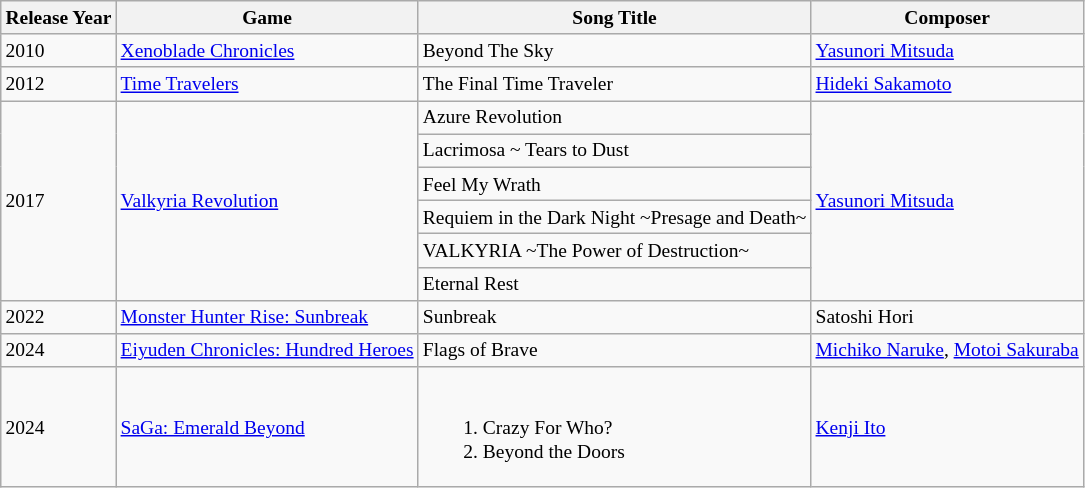<table class="wikitable" style="font-size:small">
<tr>
<th>Release Year</th>
<th>Game</th>
<th>Song Title</th>
<th>Composer</th>
</tr>
<tr>
<td>2010</td>
<td><a href='#'>Xenoblade Chronicles</a></td>
<td>Beyond The Sky</td>
<td><a href='#'>Yasunori Mitsuda</a></td>
</tr>
<tr>
<td>2012</td>
<td><a href='#'>Time Travelers</a></td>
<td>The Final Time Traveler</td>
<td><a href='#'>Hideki Sakamoto</a></td>
</tr>
<tr>
<td rowspan="6">2017</td>
<td rowspan="6"><a href='#'>Valkyria Revolution</a></td>
<td>Azure Revolution</td>
<td rowspan="6"><a href='#'>Yasunori Mitsuda</a></td>
</tr>
<tr>
<td>Lacrimosa ~ Tears to Dust</td>
</tr>
<tr>
<td>Feel My Wrath</td>
</tr>
<tr>
<td>Requiem in the Dark Night ~Presage and Death~</td>
</tr>
<tr>
<td>VALKYRIA ~The Power of Destruction~</td>
</tr>
<tr>
<td>Eternal Rest</td>
</tr>
<tr>
<td>2022</td>
<td><a href='#'>Monster Hunter Rise: Sunbreak</a></td>
<td>Sunbreak</td>
<td>Satoshi Hori</td>
</tr>
<tr>
<td>2024</td>
<td><a href='#'>Eiyuden Chronicles: Hundred Heroes</a></td>
<td>Flags of Brave</td>
<td><a href='#'>Michiko Naruke</a>, <a href='#'>Motoi Sakuraba</a></td>
</tr>
<tr>
<td>2024</td>
<td><a href='#'>SaGa: Emerald Beyond</a></td>
<td><br><ol><li>Crazy For Who?</li><li>Beyond the Doors</li></ol></td>
<td><a href='#'>Kenji Ito</a></td>
</tr>
</table>
